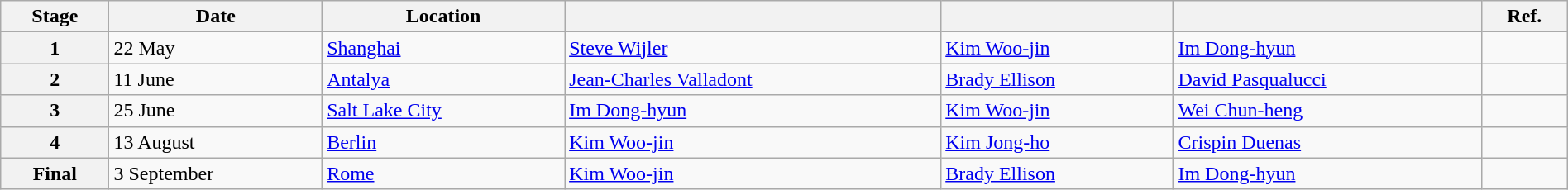<table class="wikitable" style="width:100%">
<tr>
<th>Stage</th>
<th>Date</th>
<th>Location</th>
<th></th>
<th></th>
<th></th>
<th>Ref.</th>
</tr>
<tr>
<th>1</th>
<td>22 May</td>
<td> <a href='#'>Shanghai</a></td>
<td> <a href='#'>Steve Wijler</a></td>
<td> <a href='#'>Kim Woo-jin</a></td>
<td> <a href='#'>Im Dong-hyun</a></td>
<td></td>
</tr>
<tr>
<th>2</th>
<td>11 June</td>
<td> <a href='#'>Antalya</a></td>
<td> <a href='#'>Jean-Charles Valladont</a></td>
<td> <a href='#'>Brady Ellison</a></td>
<td> <a href='#'>David Pasqualucci</a></td>
<td></td>
</tr>
<tr>
<th>3</th>
<td>25 June</td>
<td> <a href='#'>Salt Lake City</a></td>
<td> <a href='#'>Im Dong-hyun</a></td>
<td> <a href='#'>Kim Woo-jin</a></td>
<td> <a href='#'>Wei Chun-heng</a></td>
<td></td>
</tr>
<tr>
<th>4</th>
<td>13 August</td>
<td> <a href='#'>Berlin</a></td>
<td> <a href='#'>Kim Woo-jin</a></td>
<td> <a href='#'>Kim Jong-ho</a></td>
<td> <a href='#'>Crispin Duenas</a></td>
<td></td>
</tr>
<tr>
<th>Final</th>
<td>3 September</td>
<td> <a href='#'>Rome</a></td>
<td> <a href='#'>Kim Woo-jin</a></td>
<td> <a href='#'>Brady Ellison</a></td>
<td> <a href='#'>Im Dong-hyun</a></td>
<td></td>
</tr>
</table>
